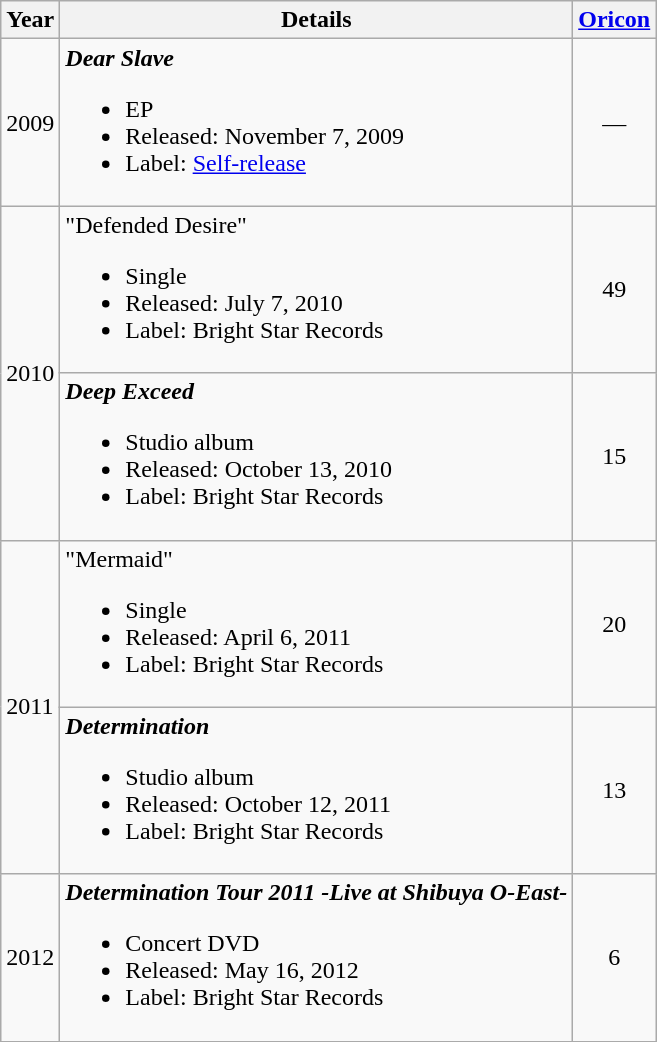<table class="wikitable">
<tr>
<th>Year</th>
<th>Details</th>
<th><a href='#'>Oricon</a></th>
</tr>
<tr>
<td>2009</td>
<td><strong><em>Dear Slave</em></strong><br><ul><li>EP</li><li>Released: November 7, 2009</li><li>Label: <a href='#'>Self-release</a></li></ul></td>
<td align="center">—</td>
</tr>
<tr>
<td rowspan="2">2010</td>
<td>"Defended Desire"<br><ul><li>Single</li><li>Released: July 7, 2010</li><li>Label: Bright Star Records</li></ul></td>
<td align="center">49</td>
</tr>
<tr>
<td><strong><em>Deep Exceed</em></strong><br><ul><li>Studio album</li><li>Released: October 13, 2010</li><li>Label: Bright Star Records</li></ul></td>
<td align="center">15</td>
</tr>
<tr>
<td rowspan="2">2011</td>
<td>"Mermaid"<br><ul><li>Single</li><li>Released: April 6, 2011</li><li>Label: Bright Star Records</li></ul></td>
<td align="center">20</td>
</tr>
<tr>
<td><strong><em>Determination</em></strong><br><ul><li>Studio album</li><li>Released: October 12, 2011</li><li>Label: Bright Star Records</li></ul></td>
<td align="center">13</td>
</tr>
<tr>
<td>2012</td>
<td><strong><em>Determination Tour 2011 -Live at Shibuya O-East-</em></strong><br><ul><li>Concert DVD</li><li>Released: May 16, 2012</li><li>Label: Bright Star Records</li></ul></td>
<td align="center">6</td>
</tr>
</table>
